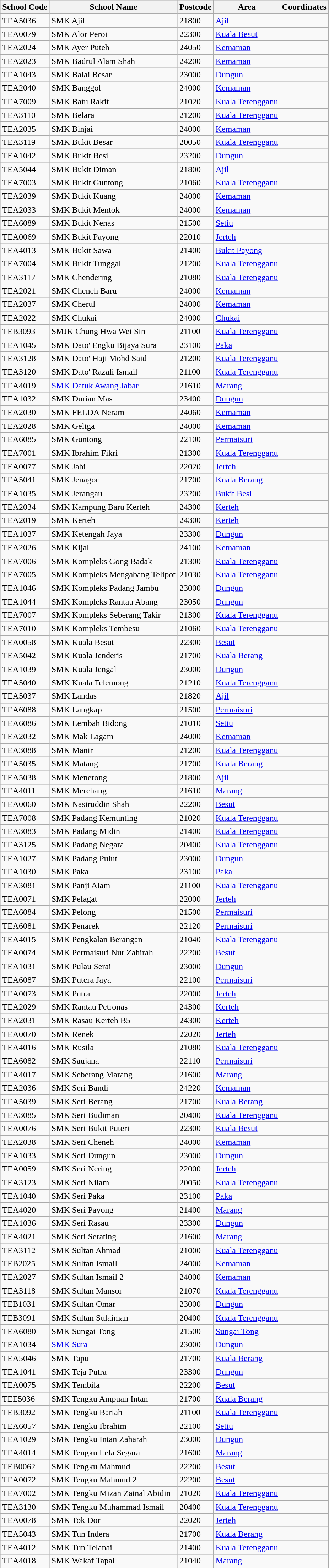<table class="wikitable sortable">
<tr>
<th>School Code</th>
<th>School Name</th>
<th>Postcode</th>
<th>Area</th>
<th>Coordinates</th>
</tr>
<tr>
<td>TEA5036</td>
<td>SMK Ajil</td>
<td>21800</td>
<td><a href='#'>Ajil</a></td>
<td></td>
</tr>
<tr>
<td>TEA0079</td>
<td>SMK Alor Peroi</td>
<td>22300</td>
<td><a href='#'>Kuala Besut</a></td>
<td></td>
</tr>
<tr>
<td>TEA2024</td>
<td>SMK Ayer Puteh</td>
<td>24050</td>
<td><a href='#'>Kemaman</a></td>
<td></td>
</tr>
<tr>
<td>TEA2023</td>
<td>SMK Badrul Alam Shah</td>
<td>24200</td>
<td><a href='#'>Kemaman</a></td>
<td></td>
</tr>
<tr>
<td>TEA1043</td>
<td>SMK Balai Besar</td>
<td>23000</td>
<td><a href='#'>Dungun</a></td>
<td></td>
</tr>
<tr>
<td>TEA2040</td>
<td>SMK Banggol</td>
<td>24000</td>
<td><a href='#'>Kemaman</a></td>
<td></td>
</tr>
<tr>
<td>TEA7009</td>
<td>SMK Batu Rakit</td>
<td>21020</td>
<td><a href='#'>Kuala Terengganu</a></td>
<td></td>
</tr>
<tr>
<td>TEA3110</td>
<td>SMK Belara</td>
<td>21200</td>
<td><a href='#'>Kuala Terengganu</a></td>
<td></td>
</tr>
<tr>
<td>TEA2035</td>
<td>SMK Binjai</td>
<td>24000</td>
<td><a href='#'>Kemaman</a></td>
<td></td>
</tr>
<tr>
<td>TEA3119</td>
<td>SMK Bukit Besar</td>
<td>20050</td>
<td><a href='#'>Kuala Terengganu</a></td>
<td></td>
</tr>
<tr>
<td>TEA1042</td>
<td>SMK Bukit Besi</td>
<td>23200</td>
<td><a href='#'>Dungun</a></td>
<td></td>
</tr>
<tr>
<td>TEA5044</td>
<td>SMK Bukit Diman</td>
<td>21800</td>
<td><a href='#'>Ajil</a></td>
<td></td>
</tr>
<tr>
<td>TEA7003</td>
<td>SMK Bukit Guntong</td>
<td>21060</td>
<td><a href='#'>Kuala Terengganu</a></td>
<td></td>
</tr>
<tr>
<td>TEA2039</td>
<td>SMK Bukit Kuang</td>
<td>24000</td>
<td><a href='#'>Kemaman</a></td>
<td></td>
</tr>
<tr>
<td>TEA2033</td>
<td>SMK Bukit Mentok</td>
<td>24000</td>
<td><a href='#'>Kemaman</a></td>
<td></td>
</tr>
<tr>
<td>TEA6089</td>
<td>SMK Bukit Nenas</td>
<td>21500</td>
<td><a href='#'>Setiu</a></td>
<td></td>
</tr>
<tr>
<td>TEA0069</td>
<td>SMK Bukit Payong</td>
<td>22010</td>
<td><a href='#'>Jerteh</a></td>
<td></td>
</tr>
<tr>
<td>TEA4013</td>
<td>SMK Bukit Sawa</td>
<td>21400</td>
<td><a href='#'>Bukit Payong</a></td>
<td></td>
</tr>
<tr>
<td>TEA7004</td>
<td>SMK Bukit Tunggal</td>
<td>21200</td>
<td><a href='#'>Kuala Terengganu</a></td>
<td></td>
</tr>
<tr>
<td>TEA3117</td>
<td>SMK Chendering</td>
<td>21080</td>
<td><a href='#'>Kuala Terengganu</a></td>
<td></td>
</tr>
<tr>
<td>TEA2021</td>
<td>SMK Cheneh Baru</td>
<td>24000</td>
<td><a href='#'>Kemaman</a></td>
<td></td>
</tr>
<tr>
<td>TEA2037</td>
<td>SMK Cherul</td>
<td>24000</td>
<td><a href='#'>Kemaman</a></td>
<td></td>
</tr>
<tr>
<td>TEA2022</td>
<td>SMK Chukai</td>
<td>24000</td>
<td><a href='#'>Chukai</a></td>
<td></td>
</tr>
<tr>
<td>TEB3093</td>
<td>SMJK Chung Hwa Wei Sin</td>
<td>21100</td>
<td><a href='#'>Kuala Terengganu</a></td>
<td></td>
</tr>
<tr>
<td>TEA1045</td>
<td>SMK Dato' Engku Bijaya Sura</td>
<td>23100</td>
<td><a href='#'>Paka</a></td>
<td></td>
</tr>
<tr>
<td>TEA3128</td>
<td>SMK Dato' Haji Mohd Said</td>
<td>21200</td>
<td><a href='#'>Kuala Terengganu</a></td>
<td></td>
</tr>
<tr>
<td>TEA3120</td>
<td>SMK Dato' Razali Ismail</td>
<td>21100</td>
<td><a href='#'>Kuala Terengganu</a></td>
<td></td>
</tr>
<tr>
<td>TEA4019</td>
<td><a href='#'>SMK Datuk Awang Jabar</a></td>
<td>21610</td>
<td><a href='#'>Marang</a></td>
<td></td>
</tr>
<tr>
<td>TEA1032</td>
<td>SMK Durian Mas</td>
<td>23400</td>
<td><a href='#'>Dungun</a></td>
<td></td>
</tr>
<tr>
<td>TEA2030</td>
<td>SMK FELDA Neram</td>
<td>24060</td>
<td><a href='#'>Kemaman</a></td>
<td></td>
</tr>
<tr>
<td>TEA2028</td>
<td>SMK Geliga</td>
<td>24000</td>
<td><a href='#'>Kemaman</a></td>
<td></td>
</tr>
<tr>
<td>TEA6085</td>
<td>SMK Guntong</td>
<td>22100</td>
<td><a href='#'>Permaisuri</a></td>
<td></td>
</tr>
<tr>
<td>TEA7001</td>
<td>SMK Ibrahim Fikri</td>
<td>21300</td>
<td><a href='#'>Kuala Terengganu</a></td>
<td></td>
</tr>
<tr>
<td>TEA0077</td>
<td>SMK Jabi</td>
<td>22020</td>
<td><a href='#'>Jerteh</a></td>
<td></td>
</tr>
<tr>
<td>TEA5041</td>
<td>SMK Jenagor</td>
<td>21700</td>
<td><a href='#'>Kuala Berang</a></td>
<td></td>
</tr>
<tr>
<td>TEA1035</td>
<td>SMK Jerangau</td>
<td>23200</td>
<td><a href='#'>Bukit Besi</a></td>
<td></td>
</tr>
<tr>
<td>TEA2034</td>
<td>SMK Kampung Baru Kerteh</td>
<td>24300</td>
<td><a href='#'>Kerteh</a></td>
<td></td>
</tr>
<tr>
<td>TEA2019</td>
<td>SMK Kerteh</td>
<td>24300</td>
<td><a href='#'>Kerteh</a></td>
<td></td>
</tr>
<tr>
<td>TEA1037</td>
<td>SMK Ketengah Jaya</td>
<td>23300</td>
<td><a href='#'>Dungun</a></td>
<td></td>
</tr>
<tr>
<td>TEA2026</td>
<td>SMK Kijal</td>
<td>24100</td>
<td><a href='#'>Kemaman</a></td>
<td></td>
</tr>
<tr>
<td>TEA7006</td>
<td>SMK Kompleks Gong Badak</td>
<td>21300</td>
<td><a href='#'>Kuala Terengganu</a></td>
<td></td>
</tr>
<tr>
<td>TEA7005</td>
<td>SMK Kompleks Mengabang Telipot</td>
<td>21030</td>
<td><a href='#'>Kuala Terengganu</a></td>
<td></td>
</tr>
<tr>
<td>TEA1046</td>
<td>SMK Kompleks Padang Jambu</td>
<td>23000</td>
<td><a href='#'>Dungun</a></td>
<td></td>
</tr>
<tr>
<td>TEA1044</td>
<td>SMK Kompleks Rantau Abang</td>
<td>23050</td>
<td><a href='#'>Dungun</a></td>
<td></td>
</tr>
<tr>
<td>TEA7007</td>
<td>SMK Kompleks Seberang Takir</td>
<td>21300</td>
<td><a href='#'>Kuala Terengganu</a></td>
<td></td>
</tr>
<tr>
<td>TEA7010</td>
<td>SMK Kompleks Tembesu</td>
<td>21060</td>
<td><a href='#'>Kuala Terengganu</a></td>
<td></td>
</tr>
<tr>
<td>TEA0058</td>
<td>SMK Kuala Besut</td>
<td>22300</td>
<td><a href='#'>Besut</a></td>
<td></td>
</tr>
<tr>
<td>TEA5042</td>
<td>SMK Kuala Jenderis</td>
<td>21700</td>
<td><a href='#'>Kuala Berang</a></td>
<td></td>
</tr>
<tr>
<td>TEA1039</td>
<td>SMK Kuala Jengal</td>
<td>23000</td>
<td><a href='#'>Dungun</a></td>
<td></td>
</tr>
<tr>
<td>TEA5040</td>
<td>SMK Kuala Telemong</td>
<td>21210</td>
<td><a href='#'>Kuala Terengganu</a></td>
<td></td>
</tr>
<tr>
<td>TEA5037</td>
<td>SMK Landas</td>
<td>21820</td>
<td><a href='#'>Ajil</a></td>
<td></td>
</tr>
<tr>
<td>TEA6088</td>
<td>SMK Langkap</td>
<td>21500</td>
<td><a href='#'>Permaisuri</a></td>
<td></td>
</tr>
<tr>
<td>TEA6086</td>
<td>SMK Lembah Bidong</td>
<td>21010</td>
<td><a href='#'>Setiu</a></td>
<td></td>
</tr>
<tr>
<td>TEA2032</td>
<td>SMK Mak Lagam</td>
<td>24000</td>
<td><a href='#'>Kemaman</a></td>
<td></td>
</tr>
<tr>
<td>TEA3088</td>
<td>SMK Manir</td>
<td>21200</td>
<td><a href='#'>Kuala Terengganu</a></td>
<td></td>
</tr>
<tr>
<td>TEA5035</td>
<td>SMK Matang</td>
<td>21700</td>
<td><a href='#'>Kuala Berang</a></td>
<td></td>
</tr>
<tr>
<td>TEA5038</td>
<td>SMK Menerong</td>
<td>21800</td>
<td><a href='#'>Ajil</a></td>
<td></td>
</tr>
<tr>
<td>TEA4011</td>
<td>SMK Merchang</td>
<td>21610</td>
<td><a href='#'>Marang</a></td>
<td></td>
</tr>
<tr>
<td>TEA0060</td>
<td>SMK Nasiruddin Shah</td>
<td>22200</td>
<td><a href='#'>Besut</a></td>
<td></td>
</tr>
<tr>
<td>TEA7008</td>
<td>SMK Padang Kemunting</td>
<td>21020</td>
<td><a href='#'>Kuala Terengganu</a></td>
<td></td>
</tr>
<tr>
<td>TEA3083</td>
<td>SMK Padang Midin</td>
<td>21400</td>
<td><a href='#'>Kuala Terengganu</a></td>
<td></td>
</tr>
<tr>
<td>TEA3125</td>
<td>SMK Padang Negara</td>
<td>20400</td>
<td><a href='#'>Kuala Terengganu</a></td>
<td></td>
</tr>
<tr>
<td>TEA1027</td>
<td>SMK Padang Pulut</td>
<td>23000</td>
<td><a href='#'>Dungun</a></td>
<td></td>
</tr>
<tr>
<td>TEA1030</td>
<td>SMK Paka</td>
<td>23100</td>
<td><a href='#'>Paka</a></td>
<td></td>
</tr>
<tr>
<td>TEA3081</td>
<td>SMK Panji Alam</td>
<td>21100</td>
<td><a href='#'>Kuala Terengganu</a></td>
<td></td>
</tr>
<tr>
<td>TEA0071</td>
<td>SMK Pelagat</td>
<td>22000</td>
<td><a href='#'>Jerteh</a></td>
<td></td>
</tr>
<tr>
<td>TEA6084</td>
<td>SMK Pelong</td>
<td>21500</td>
<td><a href='#'>Permaisuri</a></td>
<td></td>
</tr>
<tr>
<td>TEA6081</td>
<td>SMK Penarek</td>
<td>22120</td>
<td><a href='#'>Permaisuri</a></td>
<td></td>
</tr>
<tr>
<td>TEA4015</td>
<td>SMK Pengkalan Berangan</td>
<td>21040</td>
<td><a href='#'>Kuala Terengganu</a></td>
<td></td>
</tr>
<tr>
<td>TEA0074</td>
<td>SMK Permaisuri Nur Zahirah</td>
<td>22200</td>
<td><a href='#'>Besut</a></td>
<td></td>
</tr>
<tr>
<td>TEA1031</td>
<td>SMK Pulau Serai</td>
<td>23000</td>
<td><a href='#'>Dungun</a></td>
<td></td>
</tr>
<tr>
<td>TEA6087</td>
<td>SMK Putera Jaya</td>
<td>22100</td>
<td><a href='#'>Permaisuri</a></td>
<td></td>
</tr>
<tr>
<td>TEA0073</td>
<td>SMK Putra</td>
<td>22000</td>
<td><a href='#'>Jerteh</a></td>
<td></td>
</tr>
<tr>
<td>TEA2029</td>
<td>SMK Rantau Petronas</td>
<td>24300</td>
<td><a href='#'>Kerteh</a></td>
<td></td>
</tr>
<tr>
<td>TEA2031</td>
<td>SMK Rasau Kerteh B5</td>
<td>24300</td>
<td><a href='#'>Kerteh</a></td>
<td></td>
</tr>
<tr>
<td>TEA0070</td>
<td>SMK Renek</td>
<td>22020</td>
<td><a href='#'>Jerteh</a></td>
<td></td>
</tr>
<tr>
<td>TEA4016</td>
<td>SMK Rusila</td>
<td>21080</td>
<td><a href='#'>Kuala Terengganu</a></td>
<td></td>
</tr>
<tr>
<td>TEA6082</td>
<td>SMK Saujana</td>
<td>22110</td>
<td><a href='#'>Permaisuri</a></td>
<td></td>
</tr>
<tr>
<td>TEA4017</td>
<td>SMK Seberang Marang</td>
<td>21600</td>
<td><a href='#'>Marang</a></td>
<td></td>
</tr>
<tr>
<td>TEA2036</td>
<td>SMK Seri Bandi</td>
<td>24220</td>
<td><a href='#'>Kemaman</a></td>
<td></td>
</tr>
<tr>
<td>TEA5039</td>
<td>SMK Seri Berang</td>
<td>21700</td>
<td><a href='#'>Kuala Berang</a></td>
<td></td>
</tr>
<tr>
<td>TEA3085</td>
<td>SMK Seri Budiman</td>
<td>20400</td>
<td><a href='#'>Kuala Terengganu</a></td>
<td></td>
</tr>
<tr>
<td>TEA0076</td>
<td>SMK Seri Bukit Puteri</td>
<td>22300</td>
<td><a href='#'>Kuala Besut</a></td>
<td></td>
</tr>
<tr>
<td>TEA2038</td>
<td>SMK Seri Cheneh</td>
<td>24000</td>
<td><a href='#'>Kemaman</a></td>
<td></td>
</tr>
<tr>
<td>TEA1033</td>
<td>SMK Seri Dungun</td>
<td>23000</td>
<td><a href='#'>Dungun</a></td>
<td></td>
</tr>
<tr>
<td>TEA0059</td>
<td>SMK Seri Nering</td>
<td>22000</td>
<td><a href='#'>Jerteh</a></td>
<td></td>
</tr>
<tr>
<td>TEA3123</td>
<td>SMK Seri Nilam</td>
<td>20050</td>
<td><a href='#'>Kuala Terengganu</a></td>
<td></td>
</tr>
<tr>
<td>TEA1040</td>
<td>SMK Seri Paka</td>
<td>23100</td>
<td><a href='#'>Paka</a></td>
<td></td>
</tr>
<tr>
<td>TEA4020</td>
<td>SMK Seri Payong</td>
<td>21400</td>
<td><a href='#'>Marang</a></td>
<td></td>
</tr>
<tr>
<td>TEA1036</td>
<td>SMK Seri Rasau</td>
<td>23300</td>
<td><a href='#'>Dungun</a></td>
<td></td>
</tr>
<tr>
<td>TEA4021</td>
<td>SMK Seri Serating</td>
<td>21600</td>
<td><a href='#'>Marang</a></td>
<td></td>
</tr>
<tr>
<td>TEA3112</td>
<td>SMK Sultan Ahmad</td>
<td>21000</td>
<td><a href='#'>Kuala Terengganu</a></td>
<td></td>
</tr>
<tr>
<td>TEB2025</td>
<td>SMK Sultan Ismail</td>
<td>24000</td>
<td><a href='#'>Kemaman</a></td>
<td></td>
</tr>
<tr>
<td>TEA2027</td>
<td>SMK Sultan Ismail 2</td>
<td>24000</td>
<td><a href='#'>Kemaman</a></td>
<td></td>
</tr>
<tr>
<td>TEA3118</td>
<td>SMK Sultan Mansor</td>
<td>21070</td>
<td><a href='#'>Kuala Terengganu</a></td>
<td></td>
</tr>
<tr>
<td>TEB1031</td>
<td>SMK Sultan Omar</td>
<td>23000</td>
<td><a href='#'>Dungun</a></td>
<td></td>
</tr>
<tr>
<td>TEB3091</td>
<td>SMK Sultan Sulaiman</td>
<td>20400</td>
<td><a href='#'>Kuala Terengganu</a></td>
<td></td>
</tr>
<tr>
<td>TEA6080</td>
<td>SMK Sungai Tong</td>
<td>21500</td>
<td><a href='#'>Sungai Tong</a></td>
<td></td>
</tr>
<tr>
<td>TEA1034</td>
<td><a href='#'>SMK Sura</a></td>
<td>23000</td>
<td><a href='#'>Dungun</a></td>
<td></td>
</tr>
<tr>
<td>TEA5046</td>
<td>SMK Tapu</td>
<td>21700</td>
<td><a href='#'>Kuala Berang</a></td>
<td></td>
</tr>
<tr>
<td>TEA1041</td>
<td>SMK Teja Putra</td>
<td>23300</td>
<td><a href='#'>Dungun</a></td>
<td></td>
</tr>
<tr>
<td>TEA0075</td>
<td>SMK Tembila</td>
<td>22200</td>
<td><a href='#'>Besut</a></td>
<td></td>
</tr>
<tr>
<td>TEE5036</td>
<td>SMK Tengku Ampuan Intan</td>
<td>21700</td>
<td><a href='#'>Kuala Berang</a></td>
<td></td>
</tr>
<tr>
<td>TEB3092</td>
<td>SMK Tengku Bariah</td>
<td>21100</td>
<td><a href='#'>Kuala Terengganu</a></td>
<td></td>
</tr>
<tr>
<td>TEA6057</td>
<td>SMK Tengku Ibrahim</td>
<td>22100</td>
<td><a href='#'>Setiu</a></td>
<td></td>
</tr>
<tr>
<td>TEA1029</td>
<td>SMK Tengku Intan Zaharah</td>
<td>23000</td>
<td><a href='#'>Dungun</a></td>
<td></td>
</tr>
<tr>
<td>TEA4014</td>
<td>SMK Tengku Lela Segara</td>
<td>21600</td>
<td><a href='#'>Marang</a></td>
<td></td>
</tr>
<tr>
<td>TEB0062</td>
<td>SMK Tengku Mahmud</td>
<td>22200</td>
<td><a href='#'>Besut</a></td>
<td></td>
</tr>
<tr>
<td>TEA0072</td>
<td>SMK Tengku Mahmud 2</td>
<td>22200</td>
<td><a href='#'>Besut</a></td>
<td></td>
</tr>
<tr>
<td>TEA7002</td>
<td>SMK Tengku Mizan Zainal Abidin</td>
<td>21020</td>
<td><a href='#'>Kuala Terengganu</a></td>
<td></td>
</tr>
<tr>
<td>TEA3130</td>
<td>SMK Tengku Muhammad Ismail</td>
<td>20400</td>
<td><a href='#'>Kuala Terengganu</a></td>
<td></td>
</tr>
<tr>
<td>TEA0078</td>
<td>SMK Tok Dor</td>
<td>22020</td>
<td><a href='#'>Jerteh</a></td>
<td></td>
</tr>
<tr>
<td>TEA5043</td>
<td>SMK Tun Indera</td>
<td>21700</td>
<td><a href='#'>Kuala Berang</a></td>
<td></td>
</tr>
<tr>
<td>TEA4012</td>
<td>SMK Tun Telanai</td>
<td>21400</td>
<td><a href='#'>Kuala Terengganu</a></td>
<td></td>
</tr>
<tr>
<td>TEA4018</td>
<td>SMK Wakaf Tapai</td>
<td>21040</td>
<td><a href='#'>Marang</a></td>
<td></td>
</tr>
</table>
